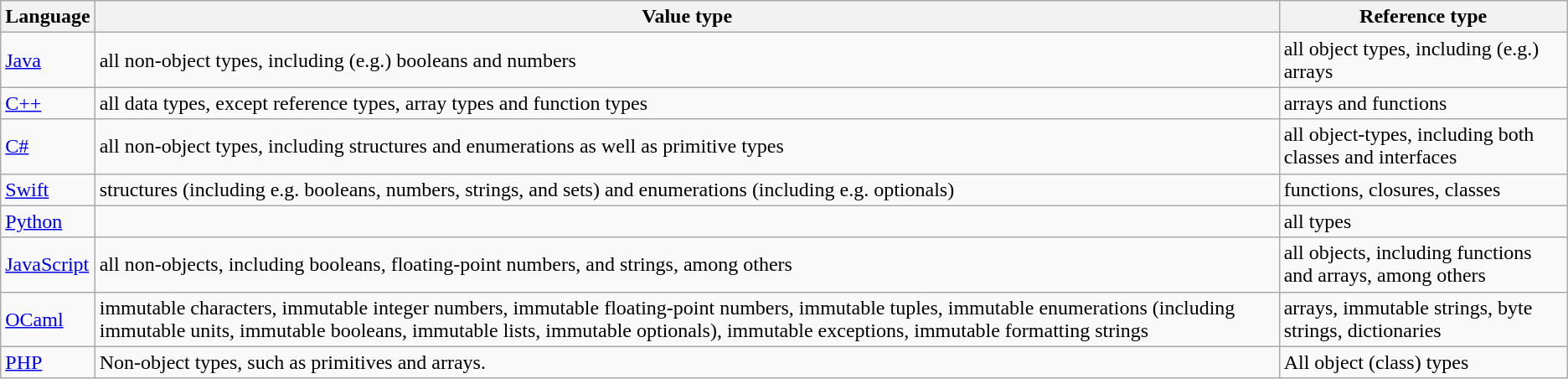<table class="wikitable">
<tr>
<th>Language</th>
<th>Value type</th>
<th>Reference type</th>
</tr>
<tr>
<td><a href='#'>Java</a></td>
<td>all non-object types, including (e.g.) booleans and numbers</td>
<td>all object types, including (e.g.) arrays</td>
</tr>
<tr>
<td><a href='#'>C++</a></td>
<td>all data types, except reference types, array types and function types</td>
<td>arrays and functions</td>
</tr>
<tr>
<td><a href='#'>C#</a></td>
<td>all non-object types, including structures and enumerations as well as primitive types</td>
<td>all object-types, including both classes and interfaces</td>
</tr>
<tr>
<td><a href='#'>Swift</a></td>
<td>structures (including e.g. booleans, numbers, strings, and sets) and enumerations (including e.g. optionals)</td>
<td>functions, closures, classes</td>
</tr>
<tr>
<td><a href='#'>Python</a></td>
<td></td>
<td>all types</td>
</tr>
<tr>
<td><a href='#'>JavaScript</a></td>
<td>all non-objects, including booleans, floating-point numbers, and strings, among others</td>
<td>all objects, including functions and arrays, among others</td>
</tr>
<tr>
<td><a href='#'>OCaml</a></td>
<td>immutable characters, immutable integer numbers, immutable floating-point numbers, immutable tuples, immutable enumerations (including immutable units, immutable booleans, immutable lists, immutable optionals), immutable exceptions, immutable formatting strings</td>
<td>arrays, immutable strings, byte strings, dictionaries</td>
</tr>
<tr>
<td><a href='#'>PHP</a></td>
<td>Non-object types, such as primitives and arrays.</td>
<td>All object (class) types </td>
</tr>
</table>
